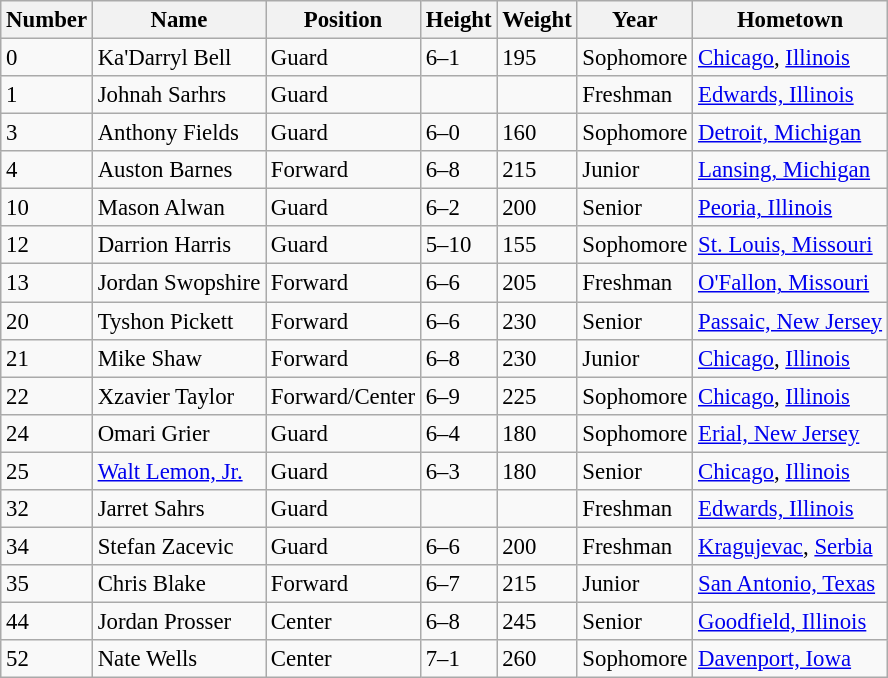<table class="wikitable sortable" style="font-size: 95%;">
<tr>
<th>Number</th>
<th>Name</th>
<th>Position</th>
<th>Height</th>
<th>Weight</th>
<th>Year</th>
<th>Hometown</th>
</tr>
<tr>
<td>0</td>
<td>Ka'Darryl Bell</td>
<td>Guard</td>
<td>6–1</td>
<td>195</td>
<td>Sophomore</td>
<td><a href='#'>Chicago</a>, <a href='#'>Illinois</a></td>
</tr>
<tr>
<td>1</td>
<td>Johnah Sarhrs</td>
<td>Guard</td>
<td></td>
<td></td>
<td>Freshman</td>
<td><a href='#'>Edwards, Illinois</a></td>
</tr>
<tr>
<td>3</td>
<td>Anthony Fields</td>
<td>Guard</td>
<td>6–0</td>
<td>160</td>
<td>Sophomore</td>
<td><a href='#'>Detroit, Michigan</a></td>
</tr>
<tr>
<td>4</td>
<td>Auston Barnes</td>
<td>Forward</td>
<td>6–8</td>
<td>215</td>
<td>Junior</td>
<td><a href='#'>Lansing, Michigan</a></td>
</tr>
<tr>
<td>10</td>
<td>Mason Alwan</td>
<td>Guard</td>
<td>6–2</td>
<td>200</td>
<td>Senior</td>
<td><a href='#'>Peoria, Illinois</a></td>
</tr>
<tr>
<td>12</td>
<td>Darrion Harris</td>
<td>Guard</td>
<td>5–10</td>
<td>155</td>
<td>Sophomore</td>
<td><a href='#'>St. Louis, Missouri</a></td>
</tr>
<tr>
<td>13</td>
<td>Jordan Swopshire</td>
<td>Forward</td>
<td>6–6</td>
<td>205</td>
<td>Freshman</td>
<td><a href='#'>O'Fallon, Missouri</a></td>
</tr>
<tr>
<td>20</td>
<td>Tyshon Pickett</td>
<td>Forward</td>
<td>6–6</td>
<td>230</td>
<td>Senior</td>
<td><a href='#'>Passaic, New Jersey</a></td>
</tr>
<tr>
<td>21</td>
<td>Mike Shaw</td>
<td>Forward</td>
<td>6–8</td>
<td>230</td>
<td>Junior</td>
<td><a href='#'>Chicago</a>, <a href='#'>Illinois</a></td>
</tr>
<tr>
<td>22</td>
<td>Xzavier Taylor</td>
<td>Forward/Center</td>
<td>6–9</td>
<td>225</td>
<td>Sophomore</td>
<td><a href='#'>Chicago</a>, <a href='#'>Illinois</a></td>
</tr>
<tr>
<td>24</td>
<td>Omari Grier</td>
<td>Guard</td>
<td>6–4</td>
<td>180</td>
<td>Sophomore</td>
<td><a href='#'>Erial, New Jersey</a></td>
</tr>
<tr>
<td>25</td>
<td><a href='#'>Walt Lemon, Jr.</a></td>
<td>Guard</td>
<td>6–3</td>
<td>180</td>
<td>Senior</td>
<td><a href='#'>Chicago</a>, <a href='#'>Illinois</a></td>
</tr>
<tr>
<td>32</td>
<td>Jarret Sahrs</td>
<td>Guard</td>
<td></td>
<td></td>
<td>Freshman</td>
<td><a href='#'>Edwards, Illinois</a></td>
</tr>
<tr>
<td>34</td>
<td>Stefan Zacevic</td>
<td>Guard</td>
<td>6–6</td>
<td>200</td>
<td>Freshman</td>
<td><a href='#'>Kragujevac</a>, <a href='#'>Serbia</a></td>
</tr>
<tr>
<td>35</td>
<td>Chris Blake</td>
<td>Forward</td>
<td>6–7</td>
<td>215</td>
<td>Junior</td>
<td><a href='#'>San Antonio, Texas</a></td>
</tr>
<tr>
<td>44</td>
<td>Jordan Prosser</td>
<td>Center</td>
<td>6–8</td>
<td>245</td>
<td>Senior</td>
<td><a href='#'>Goodfield, Illinois</a></td>
</tr>
<tr>
<td>52</td>
<td>Nate Wells</td>
<td>Center</td>
<td>7–1</td>
<td>260</td>
<td>Sophomore</td>
<td><a href='#'>Davenport, Iowa</a></td>
</tr>
</table>
